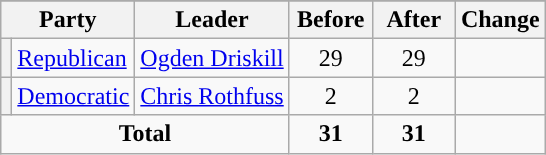<table class="wikitable" style="text-align:center;">
<tr>
</tr>
<tr>
<th colspan="2">Party</th>
<th>Leader</th>
<th style="width:3em">Before</th>
<th style="width:3em">After</th>
<th style="width:3em">Change</th>
</tr>
<tr>
<th style="background-color:"></th>
<td style="text-align:left;"><a href='#'>Republican</a></td>
<td style="text-align:left;"><a href='#'>Ogden Driskill</a></td>
<td>29</td>
<td>29</td>
<td></td>
</tr>
<tr>
<th style="background-color:"></th>
<td style="text-align:left;"><a href='#'>Democratic</a></td>
<td style="text-align:left;"><a href='#'>Chris Rothfuss</a></td>
<td>2</td>
<td>2</td>
<td></td>
</tr>
<tr>
<td colspan="3"><strong>Total</strong></td>
<td><strong>31</strong></td>
<td><strong>31</strong></td>
<td></td>
</tr>
</table>
